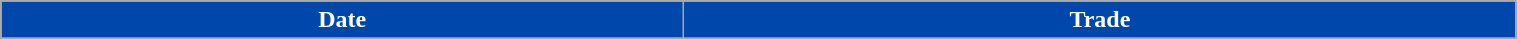<table class="wikitable" style="width:80%">
<tr>
<th style="background:#0047AB;color:white; width=125">Date</th>
<th style="background:#0047AB;color:white;" colspan=2>Trade</th>
</tr>
<tr>
</tr>
</table>
